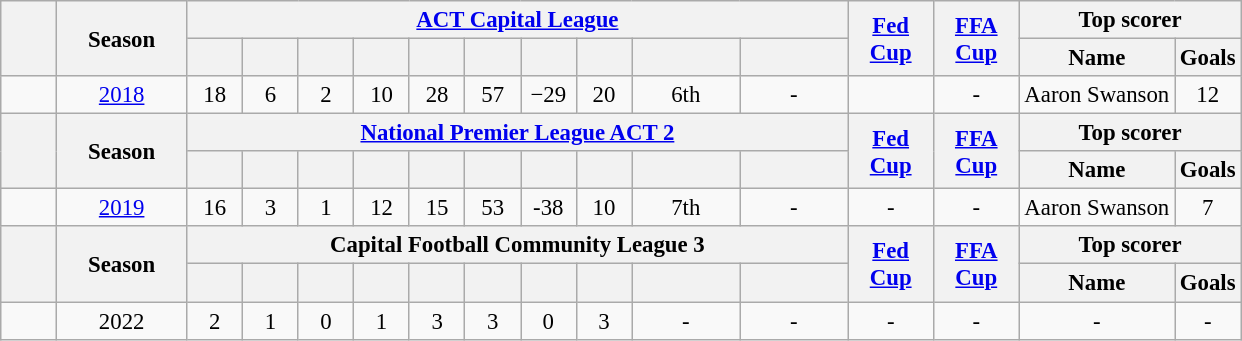<table class="wikitable" style="text-align:center;font-size:95%;">
<tr>
<th rowspan="2" style="width:30px"></th>
<th rowspan="2" style="width:80px">Season</th>
<th colspan="10"><a href='#'>ACT Capital League</a></th>
<th rowspan="2" width="50px"><a href='#'>Fed<br>Cup</a></th>
<th rowspan="2" width="50px"><a href='#'>FFA<br>Cup</a></th>
<th colspan="2">Top scorer</th>
</tr>
<tr>
<th width=30></th>
<th width=30></th>
<th width=30></th>
<th width=30></th>
<th width=30></th>
<th width=30></th>
<th width=30></th>
<th width=30></th>
<th width=65></th>
<th width=65></th>
<th>Name</th>
<th>Goals</th>
</tr>
<tr>
<td></td>
<td><a href='#'>2018</a></td>
<td>18</td>
<td>6</td>
<td>2</td>
<td>10</td>
<td>28</td>
<td>57</td>
<td>−29</td>
<td>20</td>
<td>6th</td>
<td>-</td>
<td></td>
<td>-</td>
<td>Aaron Swanson</td>
<td>12</td>
</tr>
<tr>
<th rowspan="2" style="width:30px"></th>
<th rowspan="2" style="width:80px">Season</th>
<th colspan="10"><a href='#'>National Premier League ACT 2</a></th>
<th rowspan="2" width="50px"><a href='#'>Fed<br>Cup</a></th>
<th rowspan="2" width="50px"><a href='#'>FFA<br>Cup</a></th>
<th colspan="2">Top scorer</th>
</tr>
<tr>
<th width=30></th>
<th width=30></th>
<th width=30></th>
<th width=30></th>
<th width=30></th>
<th width=30></th>
<th width=30></th>
<th width=30></th>
<th width=65></th>
<th width=65></th>
<th>Name</th>
<th>Goals</th>
</tr>
<tr>
<td></td>
<td><a href='#'>2019</a></td>
<td>16</td>
<td>3</td>
<td>1</td>
<td>12</td>
<td>15</td>
<td>53</td>
<td>-38</td>
<td>10</td>
<td>7th</td>
<td>-</td>
<td>-</td>
<td>-</td>
<td>Aaron Swanson</td>
<td>7</td>
</tr>
<tr>
<th rowspan="2"></th>
<th rowspan="2">Season</th>
<th colspan="10">Capital Football Community League 3</th>
<th rowspan="2"><a href='#'>Fed<br>Cup</a></th>
<th rowspan="2"><a href='#'>FFA<br>Cup</a></th>
<th colspan="2">Top scorer</th>
</tr>
<tr>
<th></th>
<th></th>
<th></th>
<th></th>
<th></th>
<th></th>
<th></th>
<th></th>
<th></th>
<th></th>
<th>Name</th>
<th>Goals</th>
</tr>
<tr>
<td></td>
<td>2022</td>
<td>2</td>
<td>1</td>
<td>0</td>
<td>1</td>
<td>3</td>
<td>3</td>
<td>0</td>
<td>3</td>
<td>-</td>
<td>-</td>
<td>-</td>
<td>-</td>
<td>-</td>
<td>-</td>
</tr>
</table>
